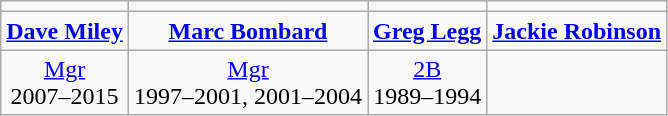<table class="wikitable" style="text-align:center;">
<tr>
<td></td>
<td></td>
<td></td>
<td></td>
</tr>
<tr>
<td><strong><a href='#'>Dave Miley</a></strong></td>
<td><strong><a href='#'>Marc Bombard</a></strong></td>
<td><strong><a href='#'>Greg Legg</a></strong></td>
<td><strong><a href='#'>Jackie Robinson</a></strong></td>
</tr>
<tr>
<td><a href='#'>Mgr</a><br> 2007–2015<br> </td>
<td><a href='#'>Mgr</a> <br> 1997–2001, 2001–2004<br> </td>
<td><a href='#'>2B</a> <br> 1989–1994 <br> </td>
<td></td>
</tr>
</table>
